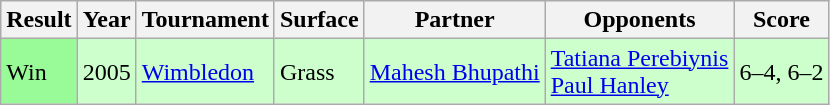<table class="sortable wikitable">
<tr>
<th>Result</th>
<th>Year</th>
<th>Tournament</th>
<th>Surface</th>
<th>Partner</th>
<th>Opponents</th>
<th class="unsortable">Score</th>
</tr>
<tr style="background:#cfc;">
<td style="background:#98fb98;">Win</td>
<td>2005</td>
<td><a href='#'>Wimbledon</a></td>
<td>Grass</td>
<td> <a href='#'>Mahesh Bhupathi</a></td>
<td> <a href='#'>Tatiana Perebiynis</a> <br>  <a href='#'>Paul Hanley</a></td>
<td>6–4, 6–2</td>
</tr>
</table>
